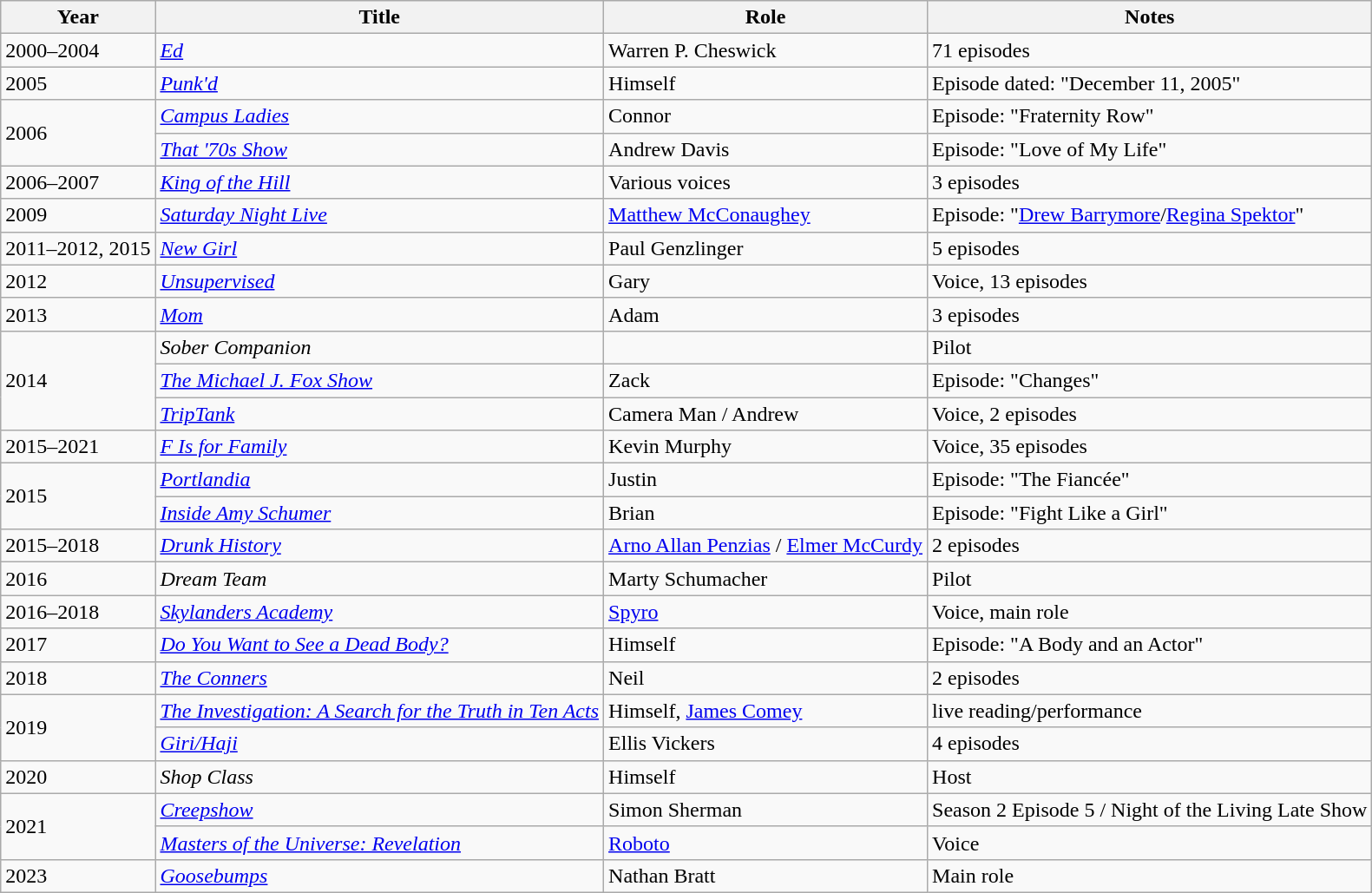<table class="wikitable sortable">
<tr>
<th>Year</th>
<th>Title</th>
<th>Role</th>
<th class="unsortable">Notes</th>
</tr>
<tr>
<td>2000–2004</td>
<td><em><a href='#'>Ed</a></em></td>
<td>Warren P. Cheswick</td>
<td>71 episodes</td>
</tr>
<tr>
<td>2005</td>
<td><em><a href='#'>Punk'd</a></em></td>
<td>Himself</td>
<td>Episode dated: "December 11, 2005"</td>
</tr>
<tr>
<td rowspan="2">2006</td>
<td><em><a href='#'>Campus Ladies</a></em></td>
<td>Connor</td>
<td>Episode: "Fraternity Row"</td>
</tr>
<tr>
<td><em><a href='#'>That '70s Show</a></em></td>
<td>Andrew Davis</td>
<td>Episode: "Love of My Life"</td>
</tr>
<tr>
<td>2006–2007</td>
<td><em><a href='#'>King of the Hill</a></em></td>
<td>Various voices</td>
<td>3 episodes</td>
</tr>
<tr>
<td>2009</td>
<td><em><a href='#'>Saturday Night Live</a></em></td>
<td><a href='#'>Matthew McConaughey</a></td>
<td>Episode: "<a href='#'>Drew Barrymore</a>/<a href='#'>Regina Spektor</a>"</td>
</tr>
<tr>
<td>2011–2012, 2015</td>
<td><em><a href='#'>New Girl</a></em></td>
<td>Paul Genzlinger</td>
<td>5 episodes</td>
</tr>
<tr>
<td>2012</td>
<td><em><a href='#'>Unsupervised</a></em></td>
<td>Gary</td>
<td>Voice, 13 episodes</td>
</tr>
<tr>
<td>2013</td>
<td><em><a href='#'>Mom</a></em></td>
<td>Adam</td>
<td>3 episodes</td>
</tr>
<tr>
<td rowspan="3">2014</td>
<td><em>Sober Companion</em></td>
<td></td>
<td>Pilot</td>
</tr>
<tr>
<td><em><a href='#'>The Michael J. Fox Show</a></em></td>
<td>Zack</td>
<td>Episode: "Changes"</td>
</tr>
<tr>
<td><em><a href='#'>TripTank</a></em></td>
<td>Camera Man / Andrew</td>
<td>Voice, 2 episodes</td>
</tr>
<tr>
<td>2015–2021</td>
<td><em><a href='#'>F Is for Family</a></em></td>
<td>Kevin Murphy</td>
<td>Voice, 35 episodes</td>
</tr>
<tr>
<td rowspan="2">2015</td>
<td><em><a href='#'>Portlandia</a></em></td>
<td>Justin</td>
<td>Episode: "The Fiancée"</td>
</tr>
<tr>
<td><em><a href='#'>Inside Amy Schumer</a></em></td>
<td>Brian</td>
<td>Episode: "Fight Like a Girl"</td>
</tr>
<tr>
<td>2015–2018</td>
<td><em><a href='#'>Drunk History</a></em></td>
<td><a href='#'>Arno Allan Penzias</a> / <a href='#'>Elmer McCurdy</a></td>
<td>2 episodes</td>
</tr>
<tr>
<td>2016</td>
<td><em>Dream Team</em></td>
<td>Marty Schumacher</td>
<td>Pilot</td>
</tr>
<tr>
<td>2016–2018</td>
<td><em><a href='#'>Skylanders Academy</a></em></td>
<td><a href='#'>Spyro</a></td>
<td>Voice, main role</td>
</tr>
<tr>
<td>2017</td>
<td><em><a href='#'>Do You Want to See a Dead Body?</a></em></td>
<td>Himself</td>
<td>Episode: "A Body and an Actor"</td>
</tr>
<tr>
<td>2018</td>
<td><em><a href='#'>The Conners</a></em></td>
<td>Neil</td>
<td>2 episodes</td>
</tr>
<tr>
<td rowspan="2">2019</td>
<td><em><a href='#'>The Investigation: A Search for the Truth in Ten Acts</a></em></td>
<td>Himself, <a href='#'>James Comey</a></td>
<td>live reading/performance</td>
</tr>
<tr>
<td><em><a href='#'>Giri/Haji</a></em></td>
<td>Ellis Vickers</td>
<td>4 episodes</td>
</tr>
<tr>
<td>2020</td>
<td><em>Shop Class</em></td>
<td>Himself</td>
<td>Host</td>
</tr>
<tr>
<td rowspan="2">2021</td>
<td><em><a href='#'>Creepshow</a></em></td>
<td>Simon Sherman</td>
<td>Season 2 Episode 5 / Night of the Living Late Show</td>
</tr>
<tr>
<td><em><a href='#'>Masters of the Universe: Revelation</a></em></td>
<td><a href='#'>Roboto</a></td>
<td>Voice</td>
</tr>
<tr>
<td>2023</td>
<td><em><a href='#'>Goosebumps</a></em></td>
<td>Nathan Bratt</td>
<td>Main role</td>
</tr>
</table>
